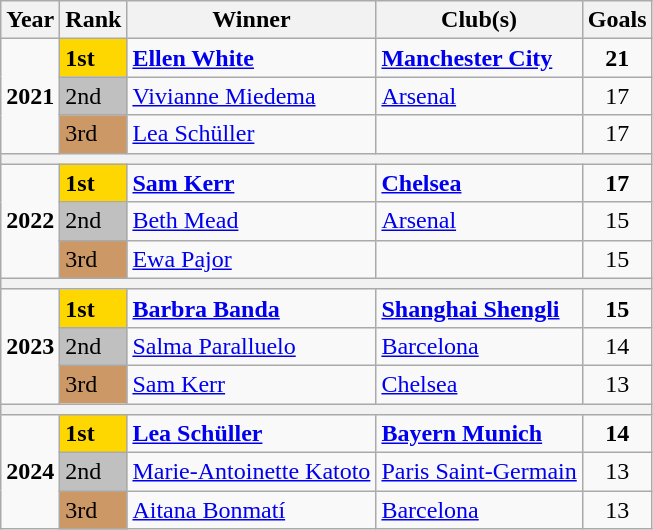<table class="wikitable">
<tr>
<th>Year</th>
<th>Rank</th>
<th>Winner</th>
<th>Club(s)</th>
<th>Goals</th>
</tr>
<tr>
<td rowspan="3" align="center"><strong>2021</strong></td>
<td scope="col" style="background-color: gold"><strong>1st</strong></td>
<td><strong> <a href='#'>Ellen White</a></strong></td>
<td><strong> <a href='#'>Manchester City</a></strong></td>
<td align="center"><strong>21</strong></td>
</tr>
<tr>
<td scope="col" style="background-color: silver">2nd</td>
<td> <a href='#'>Vivianne Miedema</a></td>
<td> <a href='#'>Arsenal</a></td>
<td align="center">17</td>
</tr>
<tr>
<td scope="col" style="background-color: #cc9966">3rd</td>
<td> <a href='#'>Lea Schüller</a></td>
<td></td>
<td align="center">17</td>
</tr>
<tr>
<th colspan="5"></th>
</tr>
<tr>
<td rowspan="3" align="center"><strong>2022</strong></td>
<td scope="col" style="background-color: gold"><strong>1st</strong></td>
<td><strong> <a href='#'>Sam Kerr</a></strong></td>
<td><strong> <a href='#'>Chelsea</a></strong></td>
<td align="center"><strong>17</strong></td>
</tr>
<tr>
<td scope="col" style="background-color: silver">2nd</td>
<td> <a href='#'>Beth Mead</a></td>
<td> <a href='#'>Arsenal</a></td>
<td align="center">15</td>
</tr>
<tr>
<td scope="col" style="background-color: #cc9966">3rd</td>
<td> <a href='#'>Ewa Pajor</a></td>
<td></td>
<td align="center">15</td>
</tr>
<tr>
<th colspan="5"></th>
</tr>
<tr>
<td rowspan="3" align="center"><strong>2023</strong></td>
<td scope="col" style="background-color: gold"><strong>1st</strong></td>
<td><strong> <a href='#'>Barbra Banda</a></strong></td>
<td><strong> <a href='#'>Shanghai Shengli</a></strong></td>
<td align="center"><strong>15</strong></td>
</tr>
<tr>
<td scope="col" style="background-color: silver">2nd</td>
<td> <a href='#'>Salma Paralluelo</a></td>
<td> <a href='#'>Barcelona</a></td>
<td align="center">14</td>
</tr>
<tr>
<td scope="col" style="background-color: #cc9966">3rd</td>
<td> <a href='#'>Sam Kerr</a></td>
<td> <a href='#'>Chelsea</a></td>
<td align="center">13</td>
</tr>
<tr>
<th colspan="5"></th>
</tr>
<tr>
<td rowspan="3" align="center"><strong>2024</strong></td>
<td scope="col" style="background-color: gold"><strong>1st</strong></td>
<td><strong> <a href='#'>Lea Schüller</a></strong></td>
<td><strong> <a href='#'>Bayern Munich</a></strong></td>
<td align="center"><strong>14</strong></td>
</tr>
<tr>
<td scope="col" style="background-color: silver">2nd</td>
<td> <a href='#'>Marie-Antoinette Katoto</a></td>
<td> <a href='#'>Paris Saint-Germain</a></td>
<td align="center">13</td>
</tr>
<tr>
<td scope="col" style="background-color: #cc9966">3rd</td>
<td> <a href='#'>Aitana Bonmatí</a></td>
<td> <a href='#'>Barcelona</a></td>
<td align="center">13</td>
</tr>
</table>
